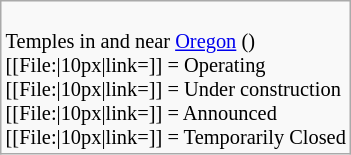<table class="wikitable floatright" style="font-size: 85%;">
<tr>
<td><br>Temples in and near <a href='#'>Oregon</a> ()<br>
[[File:|10px|link=]] = Operating<br>
[[File:|10px|link=]] = Under construction<br>
[[File:|10px|link=]] = Announced<br>
[[File:|10px|link=]] = Temporarily Closed</td>
</tr>
</table>
